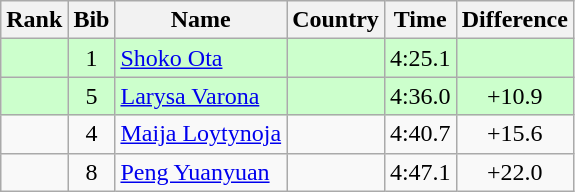<table class="wikitable sortable" style="text-align:center">
<tr>
<th>Rank</th>
<th>Bib</th>
<th>Name</th>
<th>Country</th>
<th>Time</th>
<th>Difference</th>
</tr>
<tr bgcolor="#ccffcc">
<td></td>
<td>1</td>
<td align=left><a href='#'>Shoko Ota</a></td>
<td align=left></td>
<td>4:25.1</td>
<td></td>
</tr>
<tr bgcolor="#ccffcc">
<td></td>
<td>5</td>
<td align=left><a href='#'>Larysa Varona</a></td>
<td align=left></td>
<td>4:36.0</td>
<td>+10.9</td>
</tr>
<tr>
<td></td>
<td>4</td>
<td align=left><a href='#'>Maija Loytynoja</a></td>
<td align=left></td>
<td>4:40.7</td>
<td>+15.6</td>
</tr>
<tr>
<td></td>
<td>8</td>
<td align=left><a href='#'>Peng Yuanyuan</a></td>
<td align=left></td>
<td>4:47.1</td>
<td>+22.0</td>
</tr>
</table>
